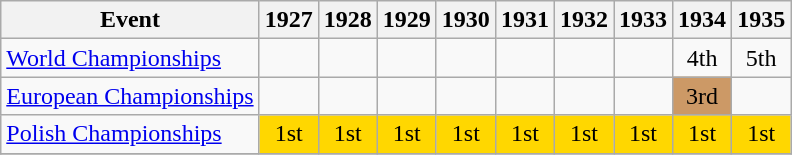<table class="wikitable">
<tr>
<th>Event</th>
<th>1927</th>
<th>1928</th>
<th>1929</th>
<th>1930</th>
<th>1931</th>
<th>1932</th>
<th>1933</th>
<th>1934</th>
<th>1935</th>
</tr>
<tr>
<td><a href='#'>World Championships</a></td>
<td></td>
<td></td>
<td></td>
<td></td>
<td></td>
<td></td>
<td></td>
<td align="center">4th</td>
<td align="center">5th</td>
</tr>
<tr>
<td><a href='#'>European Championships</a></td>
<td></td>
<td></td>
<td></td>
<td></td>
<td></td>
<td></td>
<td></td>
<td align="center" bgcolor="cc9966">3rd</td>
<td></td>
</tr>
<tr>
<td><a href='#'>Polish Championships</a></td>
<td align="center" bgcolor="gold">1st</td>
<td align="center" bgcolor="gold">1st</td>
<td align="center" bgcolor="gold">1st</td>
<td align="center" bgcolor="gold">1st</td>
<td align="center" bgcolor="gold">1st</td>
<td align="center" bgcolor="gold">1st</td>
<td align="center" bgcolor="gold">1st</td>
<td align="center" bgcolor="gold">1st</td>
<td align="center" bgcolor="gold">1st</td>
</tr>
<tr>
</tr>
</table>
